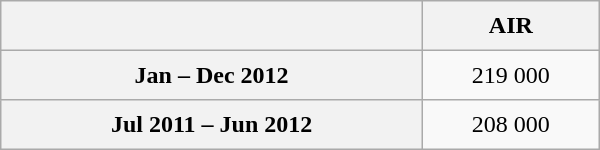<table class="wikitable sortable" style="text-align:center; width:400px; height:100px;">
<tr>
<th></th>
<th>AIR</th>
</tr>
<tr>
<th scope="row">Jan – Dec 2012</th>
<td>219 000</td>
</tr>
<tr>
<th scope="row">Jul 2011 – Jun 2012</th>
<td>208 000</td>
</tr>
</table>
